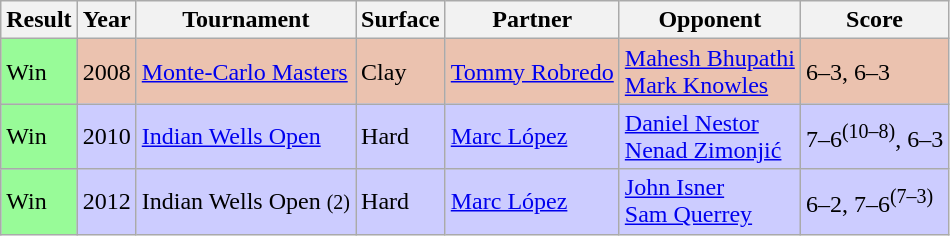<table class="sortable wikitable">
<tr>
<th>Result</th>
<th>Year</th>
<th>Tournament</th>
<th>Surface</th>
<th>Partner</th>
<th>Opponent</th>
<th class="unsortable">Score</th>
</tr>
<tr style="background:#ebc2af;">
<td style="background:#98fb98;">Win</td>
<td>2008</td>
<td><a href='#'>Monte-Carlo Masters</a></td>
<td>Clay</td>
<td> <a href='#'>Tommy Robredo</a></td>
<td> <a href='#'>Mahesh Bhupathi</a><br> <a href='#'>Mark Knowles</a></td>
<td>6–3, 6–3</td>
</tr>
<tr style="background:#ccf;">
<td style="background:#98fb98;">Win</td>
<td>2010</td>
<td><a href='#'>Indian Wells Open</a></td>
<td>Hard</td>
<td> <a href='#'>Marc López</a></td>
<td> <a href='#'>Daniel Nestor</a><br> <a href='#'>Nenad Zimonjić</a></td>
<td>7–6<sup>(10–8)</sup>, 6–3</td>
</tr>
<tr style="background:#ccf;">
<td style="background:#98fb98;">Win</td>
<td>2012</td>
<td>Indian Wells Open <small>(2)</small></td>
<td>Hard</td>
<td> <a href='#'>Marc López</a></td>
<td> <a href='#'>John Isner</a><br> <a href='#'>Sam Querrey</a></td>
<td>6–2, 7–6<sup>(7–3)</sup></td>
</tr>
</table>
